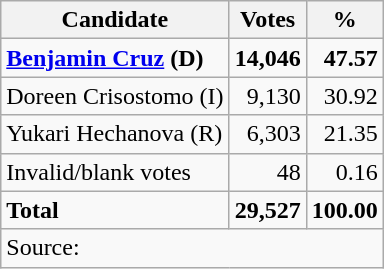<table class=wikitable style=text-align:right>
<tr>
<th>Candidate</th>
<th>Votes</th>
<th>%</th>
</tr>
<tr>
<td align=left><strong><a href='#'>Benjamin Cruz</a> (D)</strong></td>
<td><strong>14,046</strong></td>
<td><strong>47.57</strong></td>
</tr>
<tr>
<td align=left>Doreen Crisostomo (I)</td>
<td>9,130</td>
<td>30.92</td>
</tr>
<tr>
<td align=left>Yukari Hechanova (R)</td>
<td>6,303</td>
<td>21.35</td>
</tr>
<tr>
<td align=left>Invalid/blank votes</td>
<td>48</td>
<td>0.16</td>
</tr>
<tr>
<td align=left><strong>Total</strong></td>
<td><strong>29,527</strong></td>
<td><strong>100.00</strong></td>
</tr>
<tr>
<td colspan=3 align=left>Source:  </td>
</tr>
</table>
